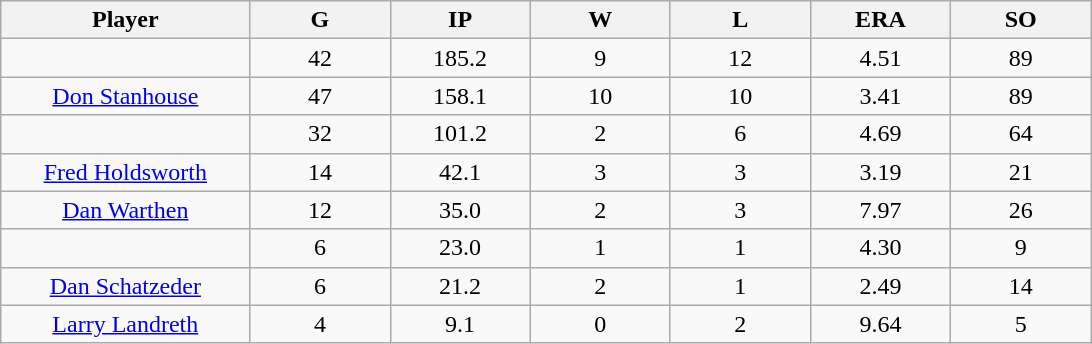<table class="wikitable sortable">
<tr>
<th bgcolor="#DDDDFF" width="16%">Player</th>
<th bgcolor="#DDDDFF" width="9%">G</th>
<th bgcolor="#DDDDFF" width="9%">IP</th>
<th bgcolor="#DDDDFF" width="9%">W</th>
<th bgcolor="#DDDDFF" width="9%">L</th>
<th bgcolor="#DDDDFF" width="9%">ERA</th>
<th bgcolor="#DDDDFF" width="9%">SO</th>
</tr>
<tr align="center">
<td></td>
<td>42</td>
<td>185.2</td>
<td>9</td>
<td>12</td>
<td>4.51</td>
<td>89</td>
</tr>
<tr align="center">
<td><a href='#'>Don Stanhouse</a></td>
<td>47</td>
<td>158.1</td>
<td>10</td>
<td>10</td>
<td>3.41</td>
<td>89</td>
</tr>
<tr align=center>
<td></td>
<td>32</td>
<td>101.2</td>
<td>2</td>
<td>6</td>
<td>4.69</td>
<td>64</td>
</tr>
<tr align="center">
<td><a href='#'>Fred Holdsworth</a></td>
<td>14</td>
<td>42.1</td>
<td>3</td>
<td>3</td>
<td>3.19</td>
<td>21</td>
</tr>
<tr align=center>
<td><a href='#'>Dan Warthen</a></td>
<td>12</td>
<td>35.0</td>
<td>2</td>
<td>3</td>
<td>7.97</td>
<td>26</td>
</tr>
<tr align=center>
<td></td>
<td>6</td>
<td>23.0</td>
<td>1</td>
<td>1</td>
<td>4.30</td>
<td>9</td>
</tr>
<tr align="center">
<td><a href='#'>Dan Schatzeder</a></td>
<td>6</td>
<td>21.2</td>
<td>2</td>
<td>1</td>
<td>2.49</td>
<td>14</td>
</tr>
<tr align=center>
<td><a href='#'>Larry Landreth</a></td>
<td>4</td>
<td>9.1</td>
<td>0</td>
<td>2</td>
<td>9.64</td>
<td>5</td>
</tr>
</table>
